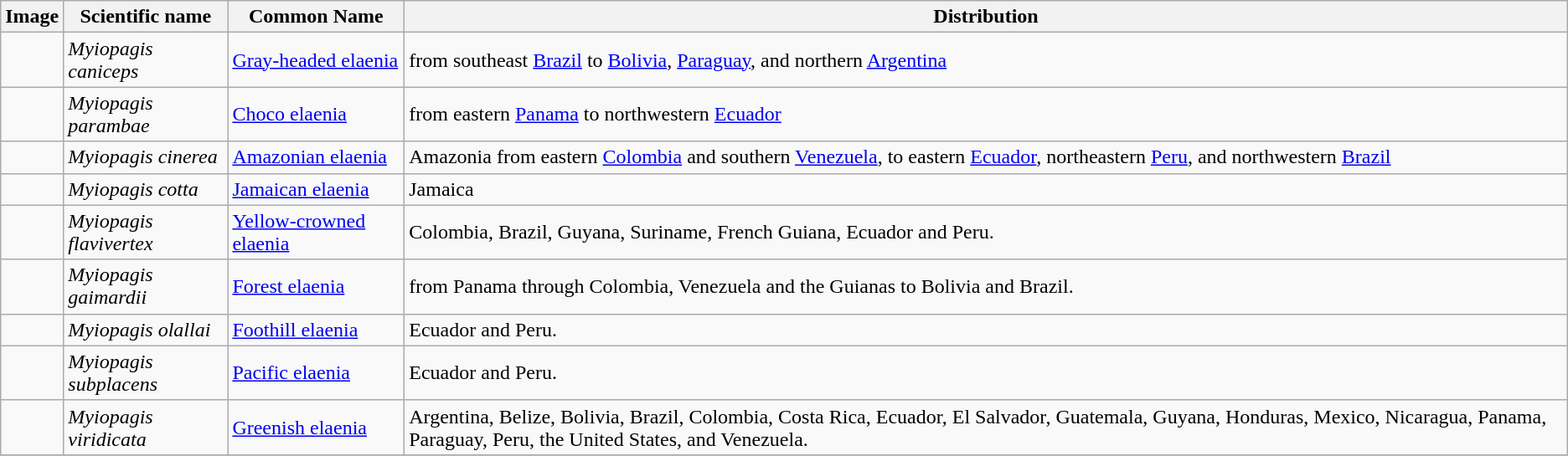<table class="wikitable">
<tr>
<th>Image</th>
<th>Scientific name</th>
<th>Common Name</th>
<th>Distribution</th>
</tr>
<tr>
<td></td>
<td><em>Myiopagis caniceps</em></td>
<td><a href='#'>Gray-headed elaenia</a></td>
<td>from southeast <a href='#'>Brazil</a> to <a href='#'>Bolivia</a>, <a href='#'>Paraguay</a>, and northern <a href='#'>Argentina</a></td>
</tr>
<tr>
<td></td>
<td><em>Myiopagis parambae</em></td>
<td><a href='#'>Choco elaenia</a></td>
<td>from eastern <a href='#'>Panama</a> to northwestern <a href='#'>Ecuador</a></td>
</tr>
<tr>
<td></td>
<td><em>Myiopagis cinerea</em></td>
<td><a href='#'>Amazonian elaenia</a></td>
<td>Amazonia from eastern <a href='#'>Colombia</a> and southern <a href='#'>Venezuela</a>, to eastern <a href='#'>Ecuador</a>, northeastern <a href='#'>Peru</a>, and northwestern <a href='#'>Brazil</a></td>
</tr>
<tr>
<td></td>
<td><em>Myiopagis cotta</em></td>
<td><a href='#'>Jamaican elaenia</a></td>
<td>Jamaica</td>
</tr>
<tr>
<td></td>
<td><em>Myiopagis flavivertex</em></td>
<td><a href='#'>Yellow-crowned elaenia</a></td>
<td>Colombia, Brazil, Guyana, Suriname, French Guiana, Ecuador and Peru.</td>
</tr>
<tr>
<td></td>
<td><em>Myiopagis gaimardii</em></td>
<td><a href='#'>Forest elaenia</a></td>
<td>from Panama through Colombia, Venezuela and the Guianas to Bolivia and Brazil.</td>
</tr>
<tr>
<td></td>
<td><em>Myiopagis olallai</em></td>
<td><a href='#'>Foothill elaenia</a></td>
<td>Ecuador and Peru.</td>
</tr>
<tr>
<td></td>
<td><em>Myiopagis subplacens</em></td>
<td><a href='#'>Pacific elaenia</a></td>
<td>Ecuador and Peru.</td>
</tr>
<tr>
<td></td>
<td><em>Myiopagis viridicata</em></td>
<td><a href='#'>Greenish elaenia</a></td>
<td>Argentina, Belize, Bolivia, Brazil, Colombia, Costa Rica, Ecuador, El Salvador, Guatemala, Guyana, Honduras, Mexico, Nicaragua, Panama, Paraguay, Peru, the United States, and Venezuela.</td>
</tr>
<tr>
</tr>
</table>
